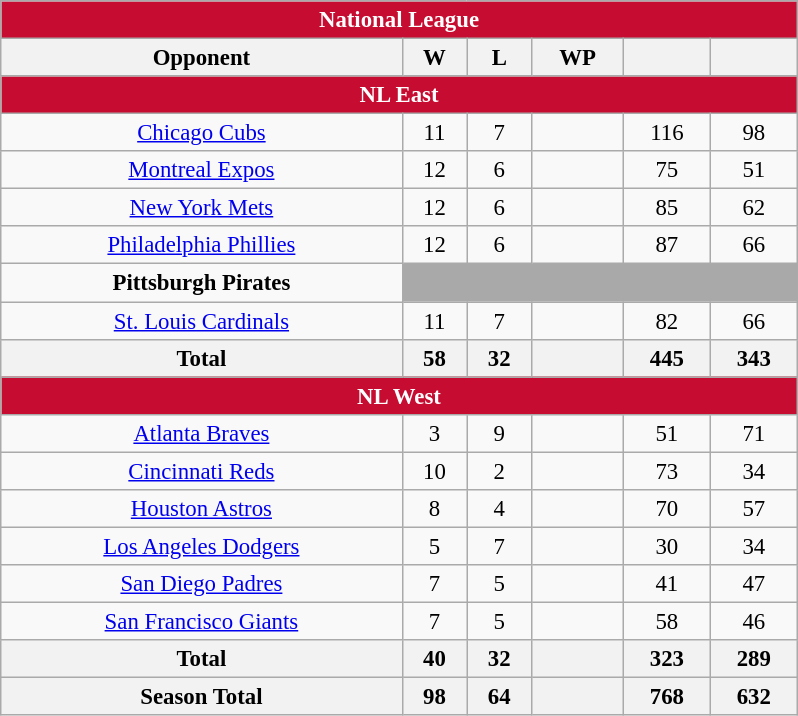<table class="wikitable" style="font-size:95%; text-align:center; width:35em;margin:0.5em auto;">
<tr>
<th colspan="7" style="background:#c60c30; color:#ffffff;">National League</th>
</tr>
<tr>
<th>Opponent</th>
<th>W</th>
<th>L</th>
<th>WP</th>
<th></th>
<th></th>
</tr>
<tr>
<th colspan="7" style="background:#c60c30; color:#ffffff;">NL East</th>
</tr>
<tr>
<td><a href='#'>Chicago Cubs</a></td>
<td>11</td>
<td>7</td>
<td></td>
<td>116</td>
<td>98</td>
</tr>
<tr>
<td><a href='#'>Montreal Expos</a></td>
<td>12</td>
<td>6</td>
<td></td>
<td>75</td>
<td>51</td>
</tr>
<tr>
<td><a href='#'>New York Mets</a></td>
<td>12</td>
<td>6</td>
<td></td>
<td>85</td>
<td>62</td>
</tr>
<tr>
<td><a href='#'>Philadelphia Phillies</a></td>
<td>12</td>
<td>6</td>
<td></td>
<td>87</td>
<td>66</td>
</tr>
<tr>
<td><strong>Pittsburgh Pirates</strong></td>
<td colspan=5 style="background:darkgray;"></td>
</tr>
<tr>
<td><a href='#'>St. Louis Cardinals</a></td>
<td>11</td>
<td>7</td>
<td></td>
<td>82</td>
<td>66</td>
</tr>
<tr>
<th>Total</th>
<th>58</th>
<th>32</th>
<th></th>
<th>445</th>
<th>343</th>
</tr>
<tr>
<th colspan="7" style="background:#c60c30; color:#ffffff;">NL West</th>
</tr>
<tr>
<td><a href='#'>Atlanta Braves</a></td>
<td>3</td>
<td>9</td>
<td></td>
<td>51</td>
<td>71</td>
</tr>
<tr>
<td><a href='#'>Cincinnati Reds</a></td>
<td>10</td>
<td>2</td>
<td></td>
<td>73</td>
<td>34</td>
</tr>
<tr>
<td><a href='#'>Houston Astros</a></td>
<td>8</td>
<td>4</td>
<td></td>
<td>70</td>
<td>57</td>
</tr>
<tr>
<td><a href='#'>Los Angeles Dodgers</a></td>
<td>5</td>
<td>7</td>
<td></td>
<td>30</td>
<td>34</td>
</tr>
<tr>
<td><a href='#'>San Diego Padres</a></td>
<td>7</td>
<td>5</td>
<td></td>
<td>41</td>
<td>47</td>
</tr>
<tr>
<td><a href='#'>San Francisco Giants</a></td>
<td>7</td>
<td>5</td>
<td></td>
<td>58</td>
<td>46</td>
</tr>
<tr>
<th>Total</th>
<th>40</th>
<th>32</th>
<th></th>
<th>323</th>
<th>289</th>
</tr>
<tr>
<th>Season Total</th>
<th>98</th>
<th>64</th>
<th></th>
<th>768</th>
<th>632</th>
</tr>
</table>
